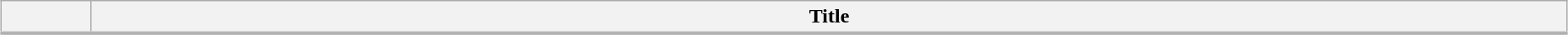<table class="wikitable" style="width:98%; margin:auto; background:#FFF;">
<tr style="border-bottom: 3px solid #bebebe">
<th style="width:4em;"></th>
<th>Title</th>
</tr>
<tr>
</tr>
</table>
